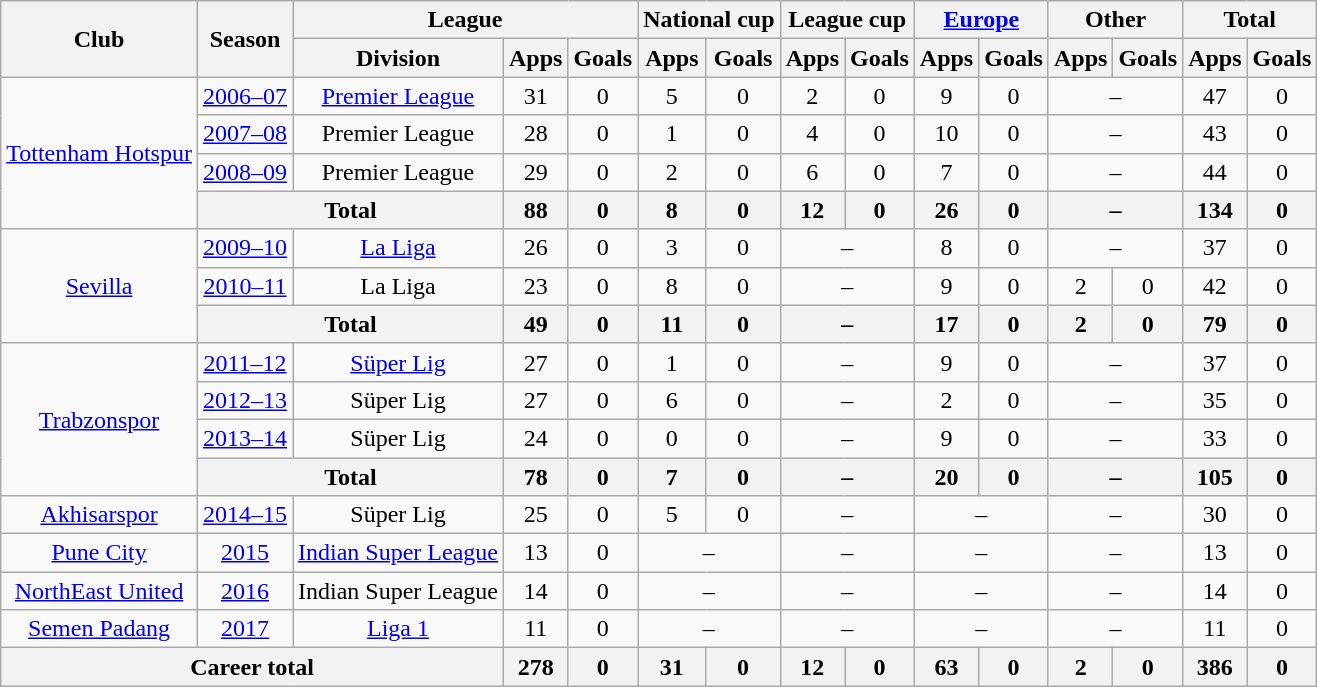<table class="wikitable" style="text-align: center">
<tr>
<th rowspan="2">Club</th>
<th rowspan="2">Season</th>
<th colspan="3">League</th>
<th colspan="2">National cup</th>
<th colspan="2">League cup</th>
<th colspan="2"><a href='#'>Europe</a></th>
<th colspan="2">Other</th>
<th colspan="2">Total</th>
</tr>
<tr>
<th>Division</th>
<th>Apps</th>
<th>Goals</th>
<th>Apps</th>
<th>Goals</th>
<th>Apps</th>
<th>Goals</th>
<th>Apps</th>
<th>Goals</th>
<th>Apps</th>
<th>Goals</th>
<th>Apps</th>
<th>Goals</th>
</tr>
<tr>
<td rowspan="4"><a href='#'>Tottenham Hotspur</a></td>
<td><a href='#'>2006–07</a></td>
<td><a href='#'>Premier League</a></td>
<td>31</td>
<td>0</td>
<td>5</td>
<td>0</td>
<td>2</td>
<td>0</td>
<td>9</td>
<td>0</td>
<td colspan="2">–</td>
<td>47</td>
<td>0</td>
</tr>
<tr>
<td><a href='#'>2007–08</a></td>
<td>Premier League</td>
<td>28</td>
<td>0</td>
<td>1</td>
<td>0</td>
<td>4</td>
<td>0</td>
<td>10</td>
<td>0</td>
<td colspan="2">–</td>
<td>43</td>
<td>0</td>
</tr>
<tr>
<td><a href='#'>2008–09</a></td>
<td>Premier League</td>
<td>29</td>
<td>0</td>
<td>2</td>
<td>0</td>
<td>6</td>
<td>0</td>
<td>7</td>
<td>0</td>
<td colspan="2">–</td>
<td>44</td>
<td>0</td>
</tr>
<tr>
<th colspan="2">Total</th>
<th>88</th>
<th>0</th>
<th>8</th>
<th>0</th>
<th>12</th>
<th>0</th>
<th>26</th>
<th>0</th>
<th colspan="2">–</th>
<th>134</th>
<th>0</th>
</tr>
<tr>
<td rowspan="3"><a href='#'>Sevilla</a></td>
<td><a href='#'>2009–10</a></td>
<td><a href='#'>La Liga</a></td>
<td>26</td>
<td>0</td>
<td>3</td>
<td>0</td>
<td colspan="2">–</td>
<td>8</td>
<td>0</td>
<td colspan="2">–</td>
<td>37</td>
<td>0</td>
</tr>
<tr>
<td><a href='#'>2010–11</a></td>
<td>La Liga</td>
<td>23</td>
<td>0</td>
<td>8</td>
<td>0</td>
<td colspan="2">–</td>
<td>9</td>
<td>0</td>
<td>2</td>
<td>0</td>
<td>42</td>
<td>0</td>
</tr>
<tr>
<th colspan="2">Total</th>
<th>49</th>
<th>0</th>
<th>11</th>
<th>0</th>
<th colspan="2">–</th>
<th>17</th>
<th>0</th>
<th>2</th>
<th>0</th>
<th>79</th>
<th>0</th>
</tr>
<tr>
<td rowspan="4"><a href='#'>Trabzonspor</a></td>
<td><a href='#'>2011–12</a></td>
<td><a href='#'>Süper Lig</a></td>
<td>27</td>
<td>0</td>
<td>1</td>
<td>0</td>
<td colspan="2">–</td>
<td>9</td>
<td>0</td>
<td colspan="2">–</td>
<td>37</td>
<td>0</td>
</tr>
<tr>
<td><a href='#'>2012–13</a></td>
<td>Süper Lig</td>
<td>27</td>
<td>0</td>
<td>6</td>
<td>0</td>
<td colspan="2">–</td>
<td>2</td>
<td>0</td>
<td colspan="2">–</td>
<td>35</td>
<td>0</td>
</tr>
<tr>
<td><a href='#'>2013–14</a></td>
<td>Süper Lig</td>
<td>24</td>
<td>0</td>
<td>0</td>
<td>0</td>
<td colspan="2">–</td>
<td>9</td>
<td>0</td>
<td colspan="2">–</td>
<td>33</td>
<td>0</td>
</tr>
<tr>
<th colspan="2">Total</th>
<th>78</th>
<th>0</th>
<th>7</th>
<th>0</th>
<th colspan="2">–</th>
<th>20</th>
<th>0</th>
<th colspan="2">–</th>
<th>105</th>
<th>0</th>
</tr>
<tr>
<td><a href='#'>Akhisarspor</a></td>
<td><a href='#'>2014–15</a></td>
<td>Süper Lig</td>
<td>25</td>
<td>0</td>
<td>5</td>
<td>0</td>
<td colspan="2">–</td>
<td colspan="2">–</td>
<td colspan="2">–</td>
<td>30</td>
<td>0</td>
</tr>
<tr>
<td><a href='#'>Pune City</a></td>
<td><a href='#'>2015</a></td>
<td><a href='#'>Indian Super League</a></td>
<td>13</td>
<td>0</td>
<td colspan="2">–</td>
<td colspan="2">–</td>
<td colspan="2">–</td>
<td colspan="2">–</td>
<td>13</td>
<td>0</td>
</tr>
<tr>
<td><a href='#'>NorthEast United</a></td>
<td><a href='#'>2016</a></td>
<td>Indian Super League</td>
<td>14</td>
<td>0</td>
<td colspan="2">–</td>
<td colspan="2">–</td>
<td colspan="2">–</td>
<td colspan="2">–</td>
<td>14</td>
<td>0</td>
</tr>
<tr>
<td><a href='#'>Semen Padang</a></td>
<td><a href='#'>2017</a></td>
<td><a href='#'>Liga 1</a></td>
<td>11</td>
<td>0</td>
<td colspan="2">–</td>
<td colspan="2">–</td>
<td colspan="2">–</td>
<td colspan="2">–</td>
<td>11</td>
<td>0</td>
</tr>
<tr>
<th colspan="3">Career total</th>
<th>278</th>
<th>0</th>
<th>31</th>
<th>0</th>
<th>12</th>
<th>0</th>
<th>63</th>
<th>0</th>
<th>2</th>
<th>0</th>
<th>386</th>
<th>0</th>
</tr>
</table>
